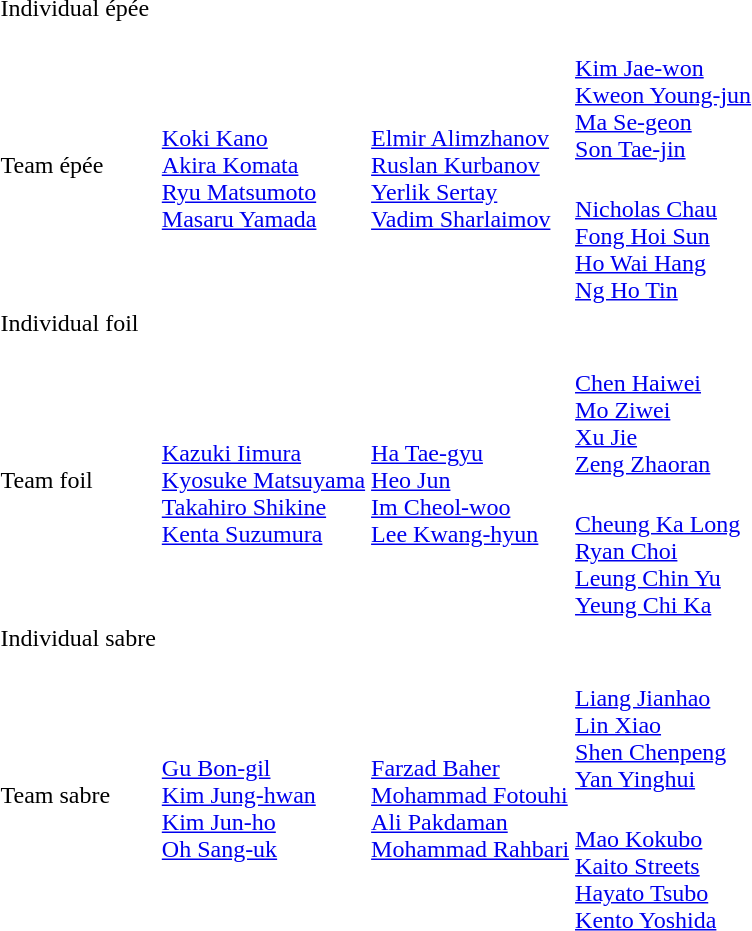<table>
<tr>
<td rowspan=2>Individual épée</td>
<td rowspan=2></td>
<td rowspan=2></td>
<td></td>
</tr>
<tr>
<td></td>
</tr>
<tr>
<td rowspan=2>Team épée</td>
<td rowspan=2><br><a href='#'>Koki Kano</a><br><a href='#'>Akira Komata</a><br><a href='#'>Ryu Matsumoto</a><br><a href='#'>Masaru Yamada</a></td>
<td rowspan=2><br><a href='#'>Elmir Alimzhanov</a><br><a href='#'>Ruslan Kurbanov</a><br><a href='#'>Yerlik Sertay</a><br><a href='#'>Vadim Sharlaimov</a></td>
<td><br><a href='#'>Kim Jae-won</a><br><a href='#'>Kweon Young-jun</a><br><a href='#'>Ma Se-geon</a><br><a href='#'>Son Tae-jin</a></td>
</tr>
<tr>
<td><br><a href='#'>Nicholas Chau</a><br><a href='#'>Fong Hoi Sun</a><br><a href='#'>Ho Wai Hang</a><br><a href='#'>Ng Ho Tin</a></td>
</tr>
<tr>
<td rowspan=2>Individual foil</td>
<td rowspan=2></td>
<td rowspan=2></td>
<td></td>
</tr>
<tr>
<td></td>
</tr>
<tr>
<td rowspan=2>Team foil</td>
<td rowspan=2><br><a href='#'>Kazuki Iimura</a><br><a href='#'>Kyosuke Matsuyama</a><br><a href='#'>Takahiro Shikine</a><br><a href='#'>Kenta Suzumura</a></td>
<td rowspan=2><br><a href='#'>Ha Tae-gyu</a><br><a href='#'>Heo Jun</a><br><a href='#'>Im Cheol-woo</a><br><a href='#'>Lee Kwang-hyun</a></td>
<td><br><a href='#'>Chen Haiwei</a><br><a href='#'>Mo Ziwei</a><br><a href='#'>Xu Jie</a><br><a href='#'>Zeng Zhaoran</a></td>
</tr>
<tr>
<td><br><a href='#'>Cheung Ka Long</a><br><a href='#'>Ryan Choi</a><br><a href='#'>Leung Chin Yu</a><br><a href='#'>Yeung Chi Ka</a></td>
</tr>
<tr>
<td rowspan=2>Individual sabre</td>
<td rowspan=2></td>
<td rowspan=2></td>
<td></td>
</tr>
<tr>
<td></td>
</tr>
<tr>
<td rowspan=2>Team sabre</td>
<td rowspan=2><br><a href='#'>Gu Bon-gil</a><br><a href='#'>Kim Jung-hwan</a><br><a href='#'>Kim Jun-ho</a><br><a href='#'>Oh Sang-uk</a></td>
<td rowspan=2><br><a href='#'>Farzad Baher</a><br><a href='#'>Mohammad Fotouhi</a><br><a href='#'>Ali Pakdaman</a><br><a href='#'>Mohammad Rahbari</a></td>
<td><br><a href='#'>Liang Jianhao</a><br><a href='#'>Lin Xiao</a><br><a href='#'>Shen Chenpeng</a><br><a href='#'>Yan Yinghui</a></td>
</tr>
<tr>
<td><br><a href='#'>Mao Kokubo</a><br><a href='#'>Kaito Streets</a><br><a href='#'>Hayato Tsubo</a><br><a href='#'>Kento Yoshida</a></td>
</tr>
</table>
